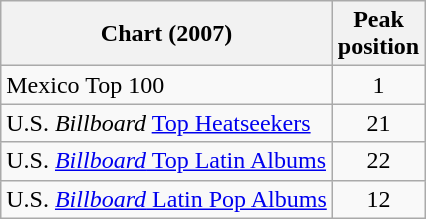<table class="wikitable">
<tr>
<th align="left">Chart (2007)</th>
<th align="center">Peak<br>position</th>
</tr>
<tr>
<td align="left">Mexico Top 100</td>
<td align="center">1</td>
</tr>
<tr>
<td align="left">U.S. <em>Billboard</em> <a href='#'>Top Heatseekers</a></td>
<td align="center">21</td>
</tr>
<tr>
<td align="left">U.S. <a href='#'><em>Billboard</em> Top Latin Albums</a></td>
<td align="center">22</td>
</tr>
<tr>
<td align="left">U.S. <a href='#'><em>Billboard</em> Latin Pop Albums</a></td>
<td align="center">12</td>
</tr>
</table>
